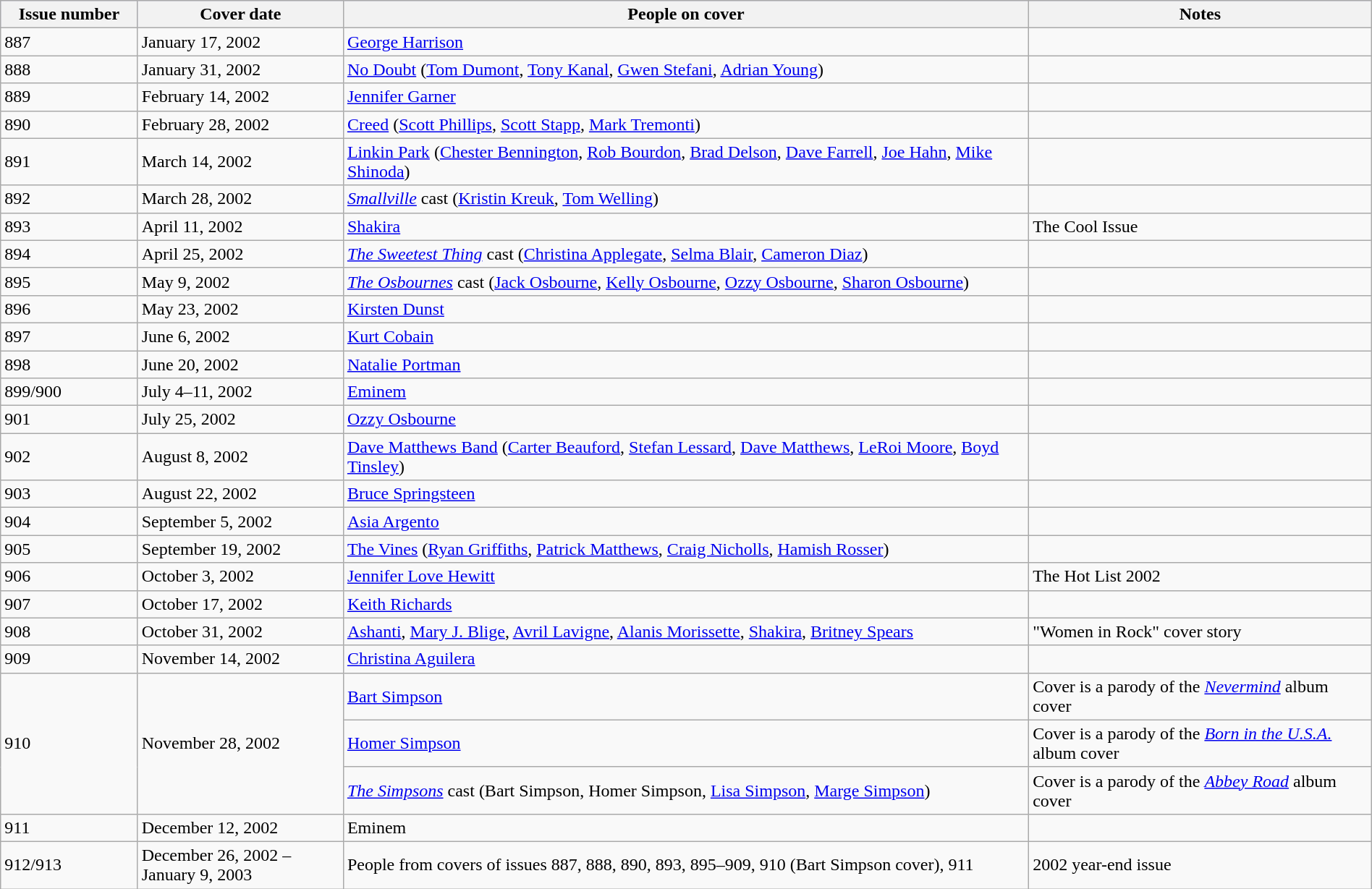<table class="wikitable sortable" style="margin:auto;width:100%;">
<tr style="background:#ccf;">
<th style="width:10%;">Issue number</th>
<th style="width:15%;">Cover date</th>
<th style="width:50%;">People on cover</th>
<th style="width:25%;">Notes</th>
</tr>
<tr>
<td>887</td>
<td>January 17, 2002</td>
<td><a href='#'>George Harrison</a></td>
<td></td>
</tr>
<tr>
<td>888</td>
<td>January 31, 2002</td>
<td><a href='#'>No Doubt</a> (<a href='#'>Tom Dumont</a>, <a href='#'>Tony Kanal</a>, <a href='#'>Gwen Stefani</a>, <a href='#'>Adrian Young</a>)</td>
<td></td>
</tr>
<tr>
<td>889</td>
<td>February 14, 2002</td>
<td><a href='#'>Jennifer Garner</a></td>
<td></td>
</tr>
<tr>
<td>890</td>
<td>February 28, 2002</td>
<td><a href='#'>Creed</a> (<a href='#'>Scott Phillips</a>, <a href='#'>Scott Stapp</a>, <a href='#'>Mark Tremonti</a>)</td>
<td></td>
</tr>
<tr>
<td>891</td>
<td>March 14, 2002</td>
<td><a href='#'>Linkin Park</a> (<a href='#'>Chester Bennington</a>, <a href='#'>Rob Bourdon</a>, <a href='#'>Brad Delson</a>, <a href='#'>Dave Farrell</a>, <a href='#'>Joe Hahn</a>, <a href='#'>Mike Shinoda</a>)</td>
<td></td>
</tr>
<tr>
<td>892</td>
<td>March 28, 2002</td>
<td><em><a href='#'>Smallville</a></em> cast (<a href='#'>Kristin Kreuk</a>, <a href='#'>Tom Welling</a>)</td>
<td></td>
</tr>
<tr>
<td>893</td>
<td>April 11, 2002</td>
<td><a href='#'>Shakira</a></td>
<td>The Cool Issue</td>
</tr>
<tr>
<td>894</td>
<td>April 25, 2002</td>
<td><em><a href='#'>The Sweetest Thing</a></em> cast (<a href='#'>Christina Applegate</a>, <a href='#'>Selma Blair</a>, <a href='#'>Cameron Diaz</a>)</td>
<td></td>
</tr>
<tr>
<td>895</td>
<td>May 9, 2002</td>
<td><em><a href='#'>The Osbournes</a></em> cast (<a href='#'>Jack Osbourne</a>, <a href='#'>Kelly Osbourne</a>, <a href='#'>Ozzy Osbourne</a>, <a href='#'>Sharon Osbourne</a>)</td>
<td></td>
</tr>
<tr>
<td>896</td>
<td>May 23, 2002</td>
<td><a href='#'>Kirsten Dunst</a></td>
<td></td>
</tr>
<tr>
<td>897</td>
<td>June 6, 2002</td>
<td><a href='#'>Kurt Cobain</a></td>
<td></td>
</tr>
<tr>
<td>898</td>
<td>June 20, 2002</td>
<td><a href='#'>Natalie Portman</a></td>
<td></td>
</tr>
<tr>
<td>899/900</td>
<td>July 4–11, 2002</td>
<td><a href='#'>Eminem</a></td>
<td></td>
</tr>
<tr>
<td>901</td>
<td>July 25, 2002</td>
<td><a href='#'>Ozzy Osbourne</a></td>
<td></td>
</tr>
<tr>
<td>902</td>
<td>August 8, 2002</td>
<td><a href='#'>Dave Matthews Band</a> (<a href='#'>Carter Beauford</a>, <a href='#'>Stefan Lessard</a>, <a href='#'>Dave Matthews</a>, <a href='#'>LeRoi Moore</a>, <a href='#'>Boyd Tinsley</a>)</td>
<td></td>
</tr>
<tr>
<td>903</td>
<td>August 22, 2002</td>
<td><a href='#'>Bruce Springsteen</a></td>
<td></td>
</tr>
<tr>
<td>904</td>
<td>September 5, 2002</td>
<td><a href='#'>Asia Argento</a></td>
<td></td>
</tr>
<tr>
<td>905</td>
<td>September 19, 2002</td>
<td><a href='#'>The Vines</a> (<a href='#'>Ryan Griffiths</a>, <a href='#'>Patrick Matthews</a>, <a href='#'>Craig Nicholls</a>, <a href='#'>Hamish Rosser</a>)</td>
<td></td>
</tr>
<tr>
<td>906</td>
<td>October 3, 2002</td>
<td><a href='#'>Jennifer Love Hewitt</a></td>
<td>The Hot List 2002</td>
</tr>
<tr>
<td>907</td>
<td>October 17, 2002</td>
<td><a href='#'>Keith Richards</a></td>
<td></td>
</tr>
<tr>
<td>908</td>
<td>October 31, 2002</td>
<td><a href='#'>Ashanti</a>, <a href='#'>Mary J. Blige</a>, <a href='#'>Avril Lavigne</a>, <a href='#'>Alanis Morissette</a>, <a href='#'>Shakira</a>, <a href='#'>Britney Spears</a></td>
<td>"Women in Rock" cover story</td>
</tr>
<tr>
<td>909</td>
<td>November 14, 2002</td>
<td><a href='#'>Christina Aguilera</a></td>
<td></td>
</tr>
<tr>
<td rowspan="3">910</td>
<td rowspan="3">November 28, 2002</td>
<td><a href='#'>Bart Simpson</a></td>
<td>Cover is a parody of the <em><a href='#'>Nevermind</a></em> album cover</td>
</tr>
<tr>
<td><a href='#'>Homer Simpson</a></td>
<td>Cover is a parody of the <em><a href='#'>Born in the U.S.A.</a></em> album cover</td>
</tr>
<tr>
<td><em><a href='#'>The Simpsons</a></em> cast (Bart Simpson, Homer Simpson, <a href='#'>Lisa Simpson</a>, <a href='#'>Marge Simpson</a>)</td>
<td>Cover is a parody of the <em><a href='#'>Abbey Road</a></em> album cover</td>
</tr>
<tr>
<td>911</td>
<td>December 12, 2002</td>
<td>Eminem</td>
<td></td>
</tr>
<tr>
<td>912/913</td>
<td>December 26, 2002 – January 9, 2003</td>
<td>People from covers of issues 887, 888, 890, 893, 895–909, 910 (Bart Simpson cover), 911</td>
<td>2002 year-end issue</td>
</tr>
</table>
